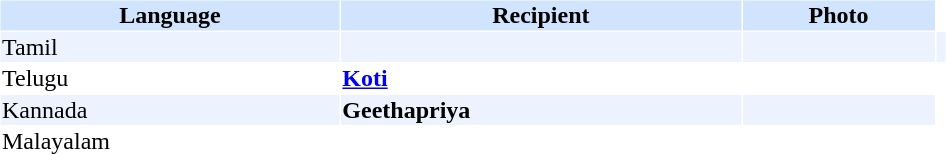<table cellspacing="1" cellpadding="1" border="0" style="width:50%;">
<tr style="background:#d1e4fd;">
<th>Language</th>
<th>Recipient</th>
<th>Photo</th>
</tr>
<tr style="background:#edf3fe;">
<td>Tamil</td>
<td></td>
<td></td>
<td></td>
</tr>
<tr>
<td>Telugu</td>
<td><strong><a href='#'>Koti</a></strong></td>
</tr>
<tr style="background:#edf3fe;">
<td>Kannada</td>
<td><strong>Geethapriya</strong></td>
<td></td>
</tr>
<tr>
<td>Malayalam</td>
<td></td>
<td></td>
<td></td>
</tr>
</table>
